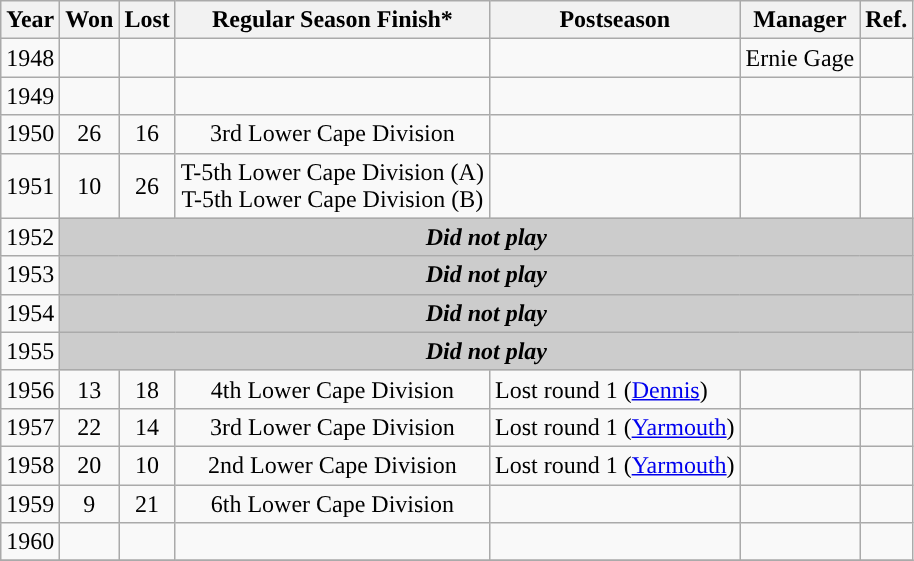<table class="wikitable" style="text-align:center">
<tr>
<th scope="col">Year</th>
<th scope="col">Won</th>
<th scope="col">Lost</th>
<th scope="col">Regular Season Finish*</th>
<th scope="col">Postseason</th>
<th scope="col">Manager</th>
<th scope="col">Ref.</th>
</tr>
<tr>
<td>1948</td>
<td></td>
<td></td>
<td></td>
<td></td>
<td>Ernie Gage</td>
<td></td>
</tr>
<tr>
<td>1949</td>
<td></td>
<td></td>
<td></td>
<td></td>
<td></td>
<td></td>
</tr>
<tr>
<td>1950</td>
<td>26</td>
<td>16</td>
<td>3rd Lower Cape Division</td>
<td></td>
<td></td>
<td></td>
</tr>
<tr>
<td>1951</td>
<td>10</td>
<td>26</td>
<td>T-5th Lower Cape Division (A)<br>T-5th Lower Cape Division (B)</td>
<td></td>
<td></td>
<td></td>
</tr>
<tr>
<td>1952</td>
<td colspan="6" align="center" bgcolor=#cccccc><strong><em>Did not play</em></strong></td>
</tr>
<tr>
<td>1953</td>
<td colspan="6" align="center" bgcolor=#cccccc><strong><em>Did not play</em></strong></td>
</tr>
<tr>
<td>1954</td>
<td colspan="6" align="center" bgcolor=#cccccc><strong><em>Did not play</em></strong></td>
</tr>
<tr>
<td>1955</td>
<td colspan="6" align="center" bgcolor=#cccccc><strong><em>Did not play</em></strong></td>
</tr>
<tr>
<td>1956</td>
<td>13</td>
<td>18</td>
<td>4th Lower Cape Division</td>
<td style="text-align:left">Lost round 1 (<a href='#'>Dennis</a>)</td>
<td></td>
<td></td>
</tr>
<tr>
<td>1957</td>
<td>22</td>
<td>14</td>
<td>3rd Lower Cape Division</td>
<td style="text-align:left">Lost round 1 (<a href='#'>Yarmouth</a>)</td>
<td></td>
<td></td>
</tr>
<tr>
<td>1958</td>
<td>20</td>
<td>10</td>
<td>2nd Lower Cape Division</td>
<td style="text-align:left">Lost round 1 (<a href='#'>Yarmouth</a>)</td>
<td></td>
<td></td>
</tr>
<tr>
<td>1959</td>
<td>9</td>
<td>21</td>
<td>6th Lower Cape Division</td>
<td></td>
<td></td>
<td></td>
</tr>
<tr>
<td>1960</td>
<td></td>
<td></td>
<td></td>
<td></td>
<td></td>
<td></td>
</tr>
<tr>
</tr>
</table>
